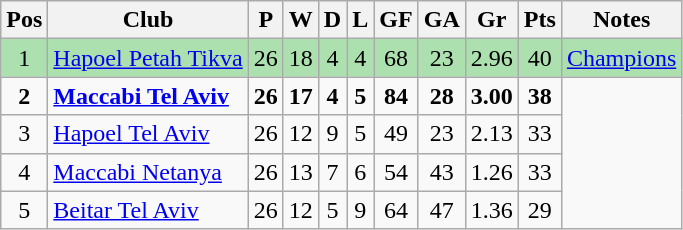<table class="wikitable" style="text-align:Center">
<tr>
<th>Pos</th>
<th>Club</th>
<th>P</th>
<th>W</th>
<th>D</th>
<th>L</th>
<th>GF</th>
<th>GA</th>
<th>Gr</th>
<th>Pts</th>
<th>Notes</th>
</tr>
<tr bgcolor=ACE1AF>
<td>1</td>
<td align=left><a href='#'>Hapoel Petah Tikva</a></td>
<td>26</td>
<td>18</td>
<td>4</td>
<td>4</td>
<td>68</td>
<td>23</td>
<td>2.96</td>
<td>40</td>
<td><a href='#'>Champions</a></td>
</tr>
<tr>
<td><strong>2</strong></td>
<td align=left><strong><a href='#'>Maccabi Tel Aviv</a></strong></td>
<td><strong>26</strong></td>
<td><strong>17</strong></td>
<td><strong>4</strong></td>
<td><strong>5</strong></td>
<td><strong>84</strong></td>
<td><strong>28</strong></td>
<td><strong>3.00</strong></td>
<td><strong>38</strong></td>
<td rowspan=4></td>
</tr>
<tr>
<td>3</td>
<td align=left><a href='#'>Hapoel Tel Aviv</a></td>
<td>26</td>
<td>12</td>
<td>9</td>
<td>5</td>
<td>49</td>
<td>23</td>
<td>2.13</td>
<td>33</td>
</tr>
<tr>
<td>4</td>
<td align=left><a href='#'>Maccabi Netanya</a></td>
<td>26</td>
<td>13</td>
<td>7</td>
<td>6</td>
<td>54</td>
<td>43</td>
<td>1.26</td>
<td>33</td>
</tr>
<tr>
<td>5</td>
<td align=left><a href='#'>Beitar Tel Aviv</a></td>
<td>26</td>
<td>12</td>
<td>5</td>
<td>9</td>
<td>64</td>
<td>47</td>
<td>1.36</td>
<td>29</td>
</tr>
</table>
